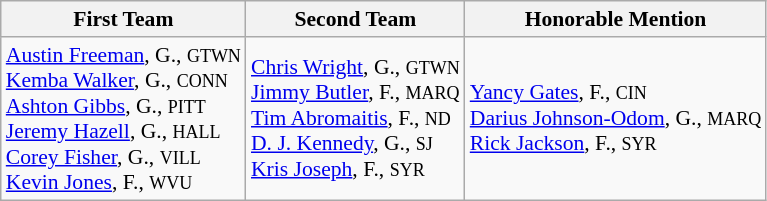<table class="wikitable" style="white-space:nowrap; font-size:90%;">
<tr>
<th>First Team</th>
<th>Second Team</th>
<th>Honorable Mention</th>
</tr>
<tr>
<td><a href='#'>Austin Freeman</a>, G., <small>GTWN</small><br><a href='#'>Kemba Walker</a>, G., <small>CONN</small><br><a href='#'>Ashton Gibbs</a>, G., <small>PITT</small><br><a href='#'>Jeremy Hazell</a>, G., <small>HALL</small><br><a href='#'>Corey Fisher</a>, G., <small>VILL</small><br><a href='#'>Kevin Jones</a>, F., <small>WVU</small></td>
<td><a href='#'>Chris Wright</a>, G., <small>GTWN</small><br><a href='#'>Jimmy Butler</a>, F., <small>MARQ</small><br><a href='#'>Tim Abromaitis</a>, F., <small>ND</small><br><a href='#'>D. J. Kennedy</a>, G., <small>SJ</small><br><a href='#'>Kris Joseph</a>, F., <small>SYR</small></td>
<td><a href='#'>Yancy Gates</a>, F., <small>CIN</small><br><a href='#'>Darius Johnson-Odom</a>, G., <small>MARQ</small><br><a href='#'>Rick Jackson</a>, F., <small>SYR</small></td>
</tr>
</table>
